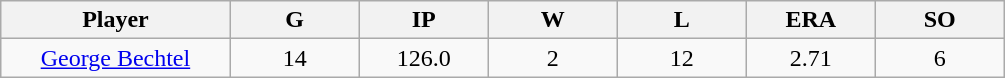<table class="wikitable sortable">
<tr>
<th bgcolor="#DDDDFF" width="16%">Player</th>
<th bgcolor="#DDDDFF" width="9%">G</th>
<th bgcolor="#DDDDFF" width="9%">IP</th>
<th bgcolor="#DDDDFF" width="9%">W</th>
<th bgcolor="#DDDDFF" width="9%">L</th>
<th bgcolor="#DDDDFF" width="9%">ERA</th>
<th bgcolor="#DDDDFF" width="9%">SO</th>
</tr>
<tr align=center>
<td><a href='#'>George Bechtel</a></td>
<td>14</td>
<td>126.0</td>
<td>2</td>
<td>12</td>
<td>2.71</td>
<td>6</td>
</tr>
</table>
